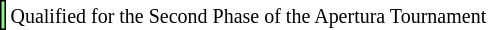<table>
<tr>
<td bgcolor=#90EE90 style="border: 1px solid black"></td>
<td bgcolor=#ffffff><small>Qualified for the Second Phase of the Apertura Tournament</small></td>
</tr>
</table>
